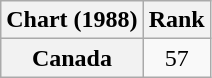<table class="wikitable sortable plainrowheaders" style="text-align:center">
<tr>
<th>Chart (1988)</th>
<th>Rank</th>
</tr>
<tr>
<th scope="row">Canada</th>
<td>57</td>
</tr>
</table>
